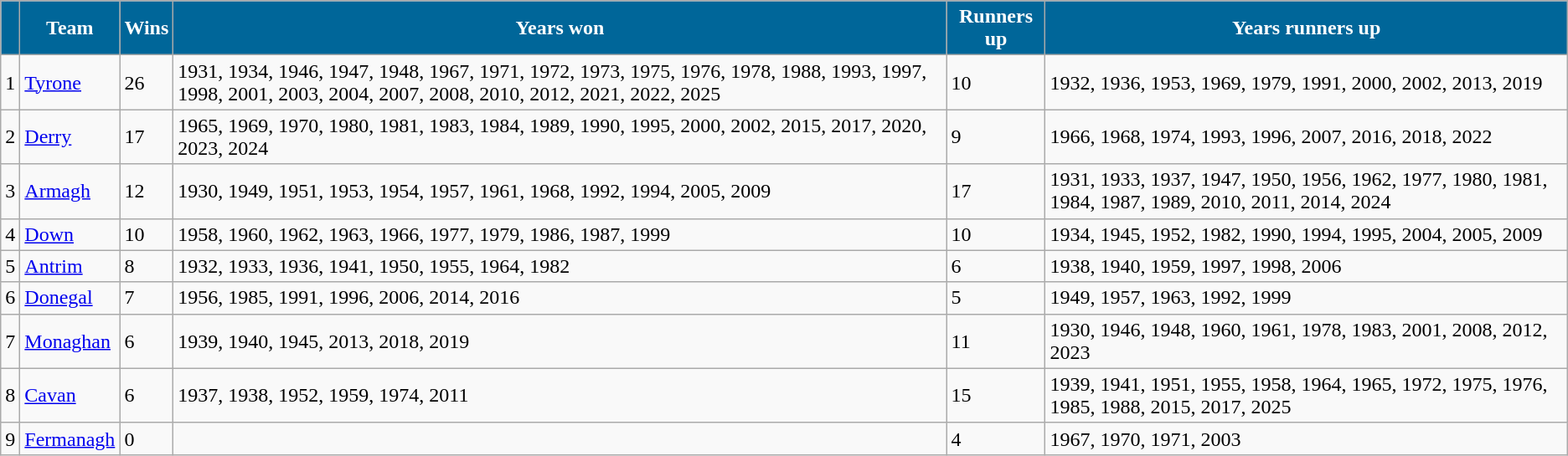<table class="wikitable">
<tr>
<th style="background:#069; color:white;"></th>
<th style="background:#069; color:white;">Team</th>
<th style="background:#069; color:white;">Wins</th>
<th style="background:#069; color:white;">Years won</th>
<th style="background:#069; color:white;">Runners up</th>
<th style="background:#069; color:white;">Years runners up</th>
</tr>
<tr>
<td>1</td>
<td><a href='#'>Tyrone</a></td>
<td>26</td>
<td>1931, 1934, 1946, 1947, 1948, 1967, 1971, 1972, 1973, 1975, 1976, 1978, 1988, 1993, 1997, 1998, 2001, 2003, 2004, 2007, 2008, 2010, 2012, 2021, 2022, 2025</td>
<td>10</td>
<td>1932, 1936, 1953, 1969, 1979, 1991, 2000, 2002, 2013, 2019</td>
</tr>
<tr>
<td>2</td>
<td><a href='#'>Derry</a></td>
<td>17</td>
<td>1965, 1969, 1970, 1980, 1981, 1983, 1984, 1989, 1990, 1995, 2000, 2002, 2015, 2017, 2020, 2023, 2024</td>
<td>9</td>
<td>1966, 1968, 1974, 1993, 1996, 2007, 2016, 2018, 2022</td>
</tr>
<tr>
<td>3</td>
<td><a href='#'>Armagh</a></td>
<td>12</td>
<td>1930, 1949, 1951, 1953, 1954, 1957, 1961, 1968, 1992, 1994, 2005, 2009</td>
<td>17</td>
<td>1931, 1933, 1937, 1947, 1950, 1956, 1962, 1977, 1980, 1981, 1984, 1987, 1989, 2010, 2011, 2014, 2024</td>
</tr>
<tr>
<td>4</td>
<td><a href='#'>Down</a></td>
<td>10</td>
<td>1958, 1960, 1962, 1963, 1966, 1977, 1979, 1986, 1987, 1999</td>
<td>10</td>
<td>1934, 1945, 1952, 1982, 1990, 1994, 1995, 2004, 2005, 2009</td>
</tr>
<tr>
<td>5</td>
<td><a href='#'>Antrim</a></td>
<td>8</td>
<td>1932, 1933, 1936, 1941, 1950, 1955, 1964, 1982</td>
<td>6</td>
<td>1938, 1940, 1959, 1997, 1998, 2006</td>
</tr>
<tr>
<td>6</td>
<td><a href='#'>Donegal</a></td>
<td>7</td>
<td>1956, 1985, 1991, 1996, 2006, 2014, 2016</td>
<td>5</td>
<td>1949, 1957, 1963, 1992, 1999</td>
</tr>
<tr>
<td>7</td>
<td><a href='#'>Monaghan</a></td>
<td>6</td>
<td>1939, 1940, 1945, 2013, 2018, 2019</td>
<td>11</td>
<td>1930, 1946, 1948, 1960, 1961, 1978, 1983, 2001, 2008, 2012, 2023</td>
</tr>
<tr>
<td>8</td>
<td><a href='#'>Cavan</a></td>
<td>6</td>
<td>1937, 1938, 1952, 1959, 1974, 2011</td>
<td>15</td>
<td>1939, 1941, 1951, 1955, 1958, 1964, 1965, 1972, 1975, 1976, 1985, 1988, 2015, 2017, 2025</td>
</tr>
<tr>
<td>9</td>
<td><a href='#'>Fermanagh</a></td>
<td>0</td>
<td></td>
<td>4</td>
<td>1967, 1970, 1971, 2003</td>
</tr>
</table>
